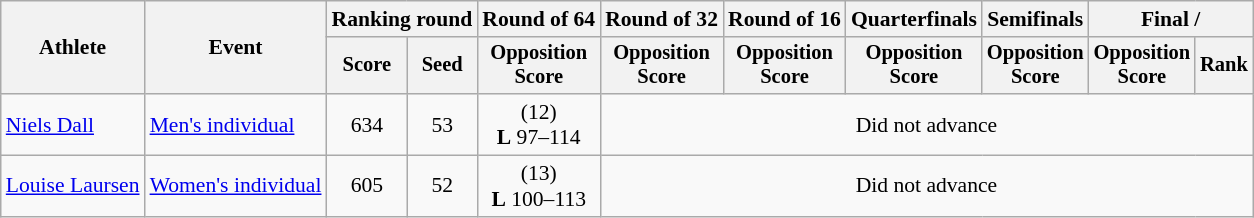<table class="wikitable" style="font-size:90%">
<tr>
<th rowspan="2">Athlete</th>
<th rowspan="2">Event</th>
<th colspan="2">Ranking round</th>
<th>Round of 64</th>
<th>Round of 32</th>
<th>Round of 16</th>
<th>Quarterfinals</th>
<th>Semifinals</th>
<th colspan="2">Final / </th>
</tr>
<tr style="font-size:95%">
<th>Score</th>
<th>Seed</th>
<th>Opposition<br>Score</th>
<th>Opposition<br>Score</th>
<th>Opposition<br>Score</th>
<th>Opposition<br>Score</th>
<th>Opposition<br>Score</th>
<th>Opposition<br>Score</th>
<th>Rank</th>
</tr>
<tr align=center>
<td align=left><a href='#'>Niels Dall</a></td>
<td align=left><a href='#'>Men's individual</a></td>
<td>634</td>
<td>53</td>
<td> (12)<br><strong>L</strong> 97–114</td>
<td colspan=6>Did not advance</td>
</tr>
<tr align=center>
<td align=left><a href='#'>Louise Laursen</a></td>
<td align=left><a href='#'>Women's individual</a></td>
<td>605</td>
<td>52</td>
<td> (13)<br><strong>L</strong> 100–113</td>
<td colspan=6>Did not advance</td>
</tr>
</table>
